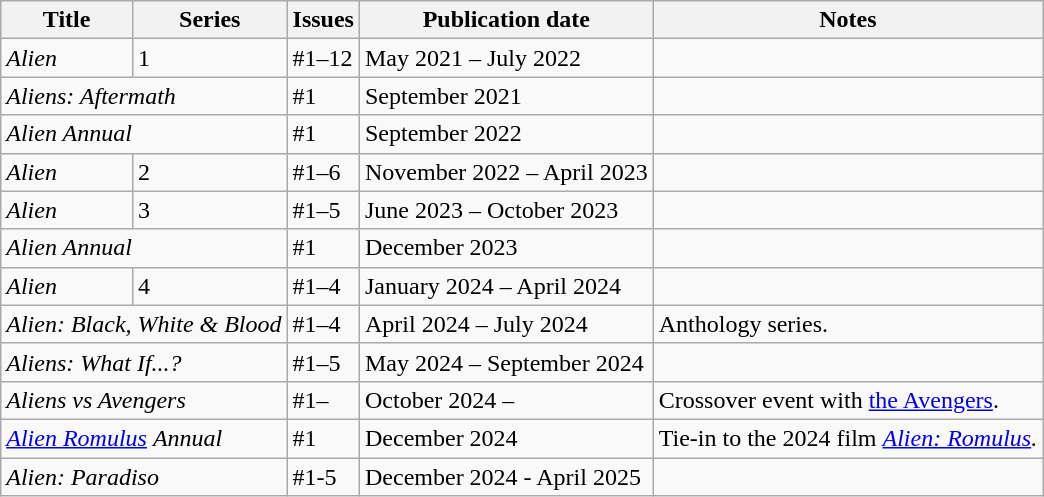<table class="wikitable">
<tr>
<th>Title</th>
<th>Series</th>
<th>Issues</th>
<th>Publication date</th>
<th>Notes</th>
</tr>
<tr>
<td><em>Alien</em></td>
<td>1</td>
<td>#1–12</td>
<td>May 2021 – July 2022</td>
<td></td>
</tr>
<tr>
<td colspan="2"><em>Aliens: Aftermath</em></td>
<td>#1</td>
<td>September 2021</td>
<td></td>
</tr>
<tr>
<td colspan="2"><em>Alien Annual</em></td>
<td>#1</td>
<td>September 2022</td>
<td></td>
</tr>
<tr>
<td><em>Alien</em></td>
<td>2</td>
<td>#1–6</td>
<td>November 2022 – April 2023</td>
<td></td>
</tr>
<tr>
<td><em>Alien</em></td>
<td>3</td>
<td>#1–5</td>
<td>June 2023 – October 2023</td>
<td></td>
</tr>
<tr>
<td colspan="2"><em>Alien Annual</em></td>
<td>#1</td>
<td>December 2023</td>
<td></td>
</tr>
<tr>
<td><em>Alien</em></td>
<td>4</td>
<td>#1–4</td>
<td>January 2024 – April 2024</td>
<td></td>
</tr>
<tr>
<td colspan="2"><em>Alien: Black, White & Blood</em></td>
<td>#1–4</td>
<td>April 2024 – July 2024</td>
<td>Anthology series.</td>
</tr>
<tr>
<td colspan="2"><em>Aliens: What If...?</em></td>
<td>#1–5</td>
<td>May 2024 – September 2024</td>
<td></td>
</tr>
<tr>
<td colspan="2"><em>Aliens vs Avengers</em></td>
<td>#1–</td>
<td>October 2024 –</td>
<td>Crossover event with <a href='#'>the Avengers</a>.</td>
</tr>
<tr>
<td colspan="2"><a href='#'><em>Alien Romulus</em></a> <em>Annual</em></td>
<td>#1</td>
<td>December 2024</td>
<td>Tie-in to the 2024 film <em><a href='#'>Alien: Romulus</a>.</em></td>
</tr>
<tr>
<td colspan="2"><em>Alien: Paradiso</em></td>
<td>#1-5</td>
<td>December 2024 - April 2025</td>
<td></td>
</tr>
</table>
